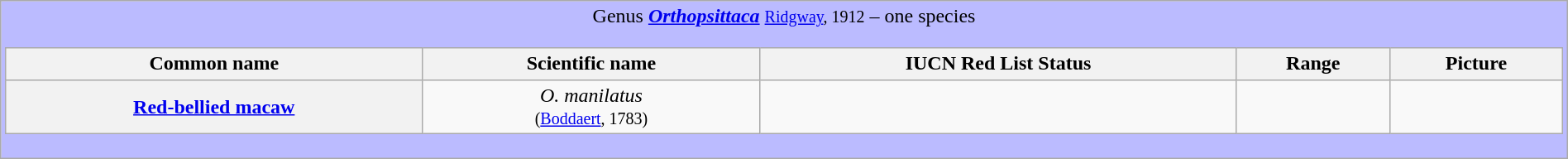<table class="wikitable" style="width:100%;text-align:center">
<tr>
<td colspan="100%" align="center" bgcolor="#BBBBFF">Genus <strong><em><a href='#'>Orthopsittaca</a></em></strong> <small><a href='#'>Ridgway</a>, 1912</small> – one species<br><table class="wikitable" style="width:100%;text-align:center">
<tr>
<th scope="col">Common name</th>
<th scope="col">Scientific name</th>
<th scope="col">IUCN Red List Status</th>
<th scope="col">Range</th>
<th scope="col">Picture</th>
</tr>
<tr>
<th scope="row"><a href='#'>Red-bellied macaw</a></th>
<td><em>O. manilatus</em> <br><small>(<a href='#'>Boddaert</a>, 1783)</small></td>
<td></td>
<td></td>
<td></td>
</tr>
</table>
</td>
</tr>
</table>
